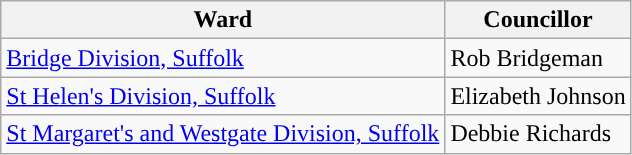<table class="wikitable">
<tr>
<th>Ward</th>
<th>Councillor</th>
</tr>
<tr>
<td><a href='#'>Bridge Division, Suffolk</a></td>
<td ! style="background-color:">Rob Bridgeman</td>
</tr>
<tr>
<td><a href='#'>St Helen's Division, Suffolk</a></td>
<td ! style="background-color:">Elizabeth Johnson</td>
</tr>
<tr>
<td><a href='#'>St Margaret's and Westgate Division, Suffolk</a></td>
<td ! style="background-color:">Debbie Richards</td>
</tr>
</table>
